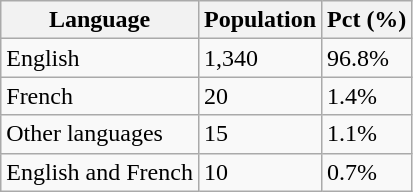<table class="wikitable">
<tr>
<th>Language</th>
<th>Population</th>
<th>Pct (%)</th>
</tr>
<tr>
<td>English</td>
<td>1,340</td>
<td>96.8%</td>
</tr>
<tr>
<td>French</td>
<td>20</td>
<td>1.4%</td>
</tr>
<tr>
<td>Other languages</td>
<td>15</td>
<td>1.1%</td>
</tr>
<tr>
<td>English and French</td>
<td>10</td>
<td>0.7%</td>
</tr>
</table>
